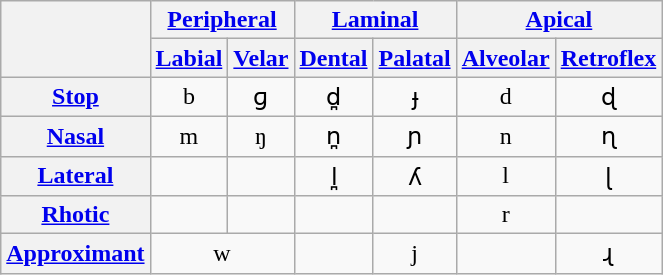<table class="IPA wikitable" style="text-align:center">
<tr>
<th rowspan="2"></th>
<th colspan="2"><a href='#'>Peripheral</a></th>
<th colspan="2"><a href='#'>Laminal</a></th>
<th colspan="2"><a href='#'>Apical</a></th>
</tr>
<tr>
<th><a href='#'>Labial</a></th>
<th><a href='#'>Velar</a></th>
<th><a href='#'>Dental</a></th>
<th><a href='#'>Palatal</a></th>
<th><a href='#'>Alveolar</a></th>
<th><a href='#'>Retroflex</a></th>
</tr>
<tr style="text-align: center;">
<th><a href='#'>Stop</a></th>
<td>b</td>
<td>ɡ</td>
<td>d̪</td>
<td>ɟ</td>
<td>d</td>
<td>ɖ</td>
</tr>
<tr style="text-align: center;">
<th><a href='#'>Nasal</a></th>
<td>m</td>
<td>ŋ</td>
<td>n̪</td>
<td>ɲ</td>
<td>n</td>
<td>ɳ</td>
</tr>
<tr style="text-align: center;">
<th><a href='#'>Lateral</a></th>
<td></td>
<td></td>
<td>l̪</td>
<td>ʎ</td>
<td>l</td>
<td>ɭ</td>
</tr>
<tr style="text-align: center;">
<th><a href='#'>Rhotic</a></th>
<td></td>
<td></td>
<td></td>
<td></td>
<td>r</td>
<td></td>
</tr>
<tr style="text-align: center;">
<th><a href='#'>Approximant</a></th>
<td colspan="2">w</td>
<td></td>
<td>j</td>
<td></td>
<td>ɻ</td>
</tr>
</table>
